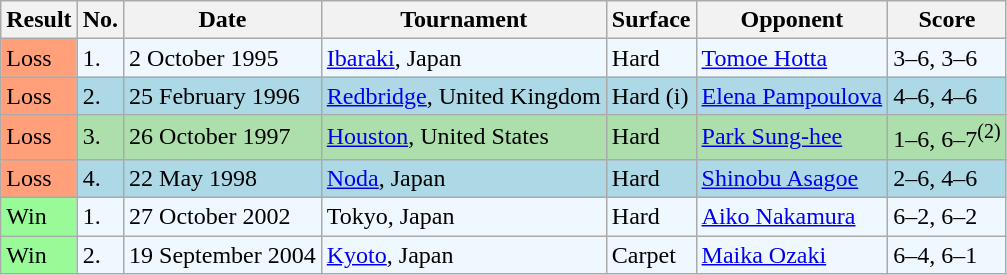<table class="sortable wikitable">
<tr>
<th>Result</th>
<th>No.</th>
<th>Date</th>
<th>Tournament</th>
<th>Surface</th>
<th>Opponent</th>
<th class="unsortable">Score</th>
</tr>
<tr bgcolor=#f0f8ff>
<td style="background:#ffa07a;">Loss</td>
<td>1.</td>
<td>2 October 1995</td>
<td><a href='#'>Ibaraki</a>, Japan</td>
<td>Hard</td>
<td> <a href='#'>Tomoe Hotta</a></td>
<td>3–6, 3–6</td>
</tr>
<tr bgcolor="lightblue">
<td style="background:#ffa07a;">Loss</td>
<td>2.</td>
<td>25 February 1996</td>
<td><a href='#'>Redbridge</a>, United Kingdom</td>
<td>Hard (i)</td>
<td> <a href='#'>Elena Pampoulova</a></td>
<td>4–6, 4–6</td>
</tr>
<tr style="background:#addfad;">
<td style="background:#ffa07a;">Loss</td>
<td>3.</td>
<td>26 October 1997</td>
<td><a href='#'>Houston</a>, United States</td>
<td>Hard</td>
<td> <a href='#'>Park Sung-hee</a></td>
<td>1–6, 6–7<sup>(2)</sup></td>
</tr>
<tr style="background:lightblue;">
<td style="background:#ffa07a;">Loss</td>
<td>4.</td>
<td>22 May 1998</td>
<td><a href='#'>Noda</a>, Japan</td>
<td>Hard</td>
<td> <a href='#'>Shinobu Asagoe</a></td>
<td>2–6, 4–6</td>
</tr>
<tr style="background:#f0f8ff;">
<td style="background:#98fb98;">Win</td>
<td>1.</td>
<td>27 October 2002</td>
<td>Tokyo, Japan</td>
<td>Hard</td>
<td> <a href='#'>Aiko Nakamura</a></td>
<td>6–2, 6–2</td>
</tr>
<tr style="background:#f0f8ff;">
<td style="background:#98fb98;">Win</td>
<td>2.</td>
<td>19 September 2004</td>
<td><a href='#'>Kyoto</a>, Japan</td>
<td>Carpet</td>
<td> <a href='#'>Maika Ozaki</a></td>
<td>6–4, 6–1</td>
</tr>
</table>
